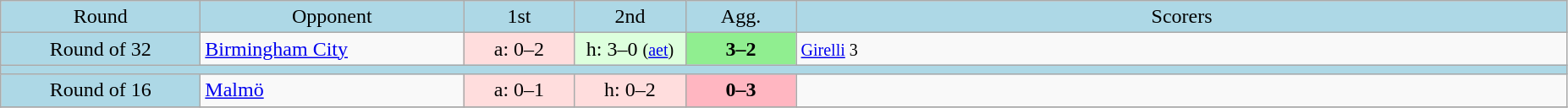<table class="wikitable" style="text-align:center">
<tr bgcolor=lightblue>
<td width=150px>Round</td>
<td width=200px>Opponent</td>
<td width=80px>1st</td>
<td width=80px>2nd</td>
<td width=80px>Agg.</td>
<td width=600px>Scorers</td>
</tr>
<tr>
<td bgcolor=lightblue>Round of 32</td>
<td align=left> <a href='#'>Birmingham City</a></td>
<td bgcolor="#ffdddd">a: 0–2</td>
<td bgcolor="#ddffdd">h: 3–0 <small>(<a href='#'>aet</a>)</small></td>
<td bgcolor=lightgreen><strong>3–2</strong></td>
<td align=left><small><a href='#'>Girelli</a> 3</small></td>
</tr>
<tr bgcolor=lightblue>
<td colspan=6></td>
</tr>
<tr>
<td bgcolor=lightblue>Round of 16</td>
<td align=left> <a href='#'>Malmö</a></td>
<td bgcolor="#ffdddd">a: 0–1</td>
<td bgcolor="#ffdddd">h: 0–2</td>
<td bgcolor=lightpink><strong>0–3</strong></td>
<td align=left></td>
</tr>
<tr>
</tr>
</table>
